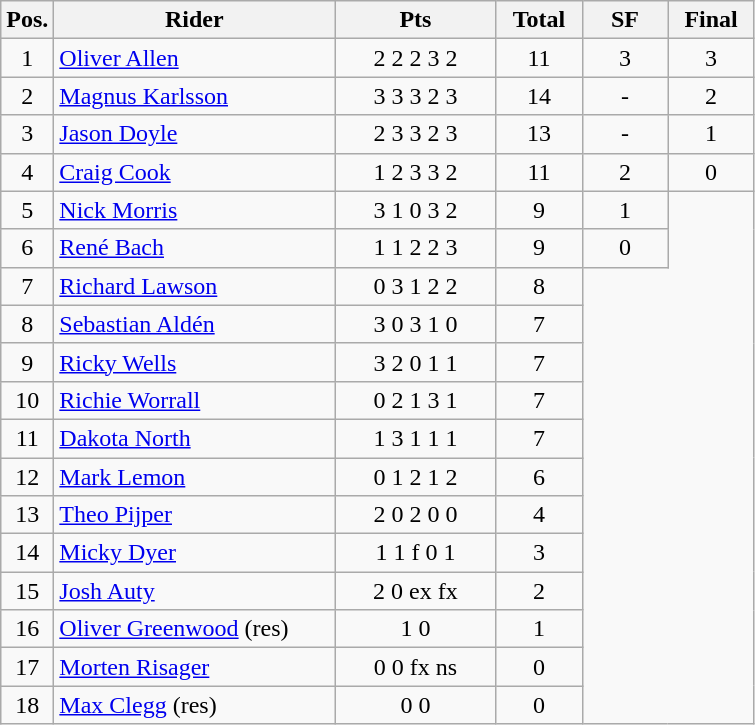<table class=wikitable>
<tr>
<th width=25px>Pos.</th>
<th width=180px>Rider</th>
<th width=100px>Pts</th>
<th width=50px>Total</th>
<th width=50px>SF</th>
<th width=50px>Final</th>
</tr>
<tr align=center >
<td>1</td>
<td align=left> <a href='#'>Oliver Allen</a></td>
<td>2	2	2	3	2</td>
<td>11</td>
<td>3</td>
<td>3</td>
</tr>
<tr align=center>
<td>2</td>
<td align=left> <a href='#'>Magnus Karlsson</a></td>
<td>3	3	3	2	3</td>
<td>14</td>
<td>-</td>
<td>2</td>
</tr>
<tr align=center>
<td>3</td>
<td align=left> <a href='#'>Jason Doyle</a></td>
<td>2	3	3	2	3</td>
<td>13</td>
<td>-</td>
<td>1</td>
</tr>
<tr align=center>
<td>4</td>
<td align=left> <a href='#'>Craig Cook</a></td>
<td>1	2	3	3	2</td>
<td>11</td>
<td>2</td>
<td>0</td>
</tr>
<tr align=center>
<td>5</td>
<td align=left> <a href='#'>Nick Morris</a></td>
<td>3	1	0	3	2</td>
<td>9</td>
<td>1</td>
</tr>
<tr align=center>
<td>6</td>
<td align=left> <a href='#'>René Bach</a></td>
<td>1	1	2	2	3</td>
<td>9</td>
<td>0</td>
</tr>
<tr align=center>
<td>7</td>
<td align=left> <a href='#'>Richard Lawson</a></td>
<td>0	3	1	2	2</td>
<td>8</td>
</tr>
<tr align=center>
<td>8</td>
<td align=left> <a href='#'>Sebastian Aldén</a></td>
<td>3	0	3	1	0</td>
<td>7</td>
</tr>
<tr align=center>
<td>9</td>
<td align=left> <a href='#'>Ricky Wells</a></td>
<td>3	2	0	1	1</td>
<td>7</td>
</tr>
<tr align=center>
<td>10</td>
<td align=left> <a href='#'>Richie Worrall</a></td>
<td>0	2	1	3	1</td>
<td>7</td>
</tr>
<tr align=center>
<td>11</td>
<td align=left> <a href='#'>Dakota North</a></td>
<td>1	3	1	1	1</td>
<td>7</td>
</tr>
<tr align=center>
<td>12</td>
<td align=left> <a href='#'>Mark Lemon</a></td>
<td>0	1	2	1	2</td>
<td>6</td>
</tr>
<tr align=center>
<td>13</td>
<td align=left> <a href='#'>Theo Pijper</a></td>
<td>2	0	2	0	0</td>
<td>4</td>
</tr>
<tr align=center>
<td>14</td>
<td align=left> <a href='#'>Micky Dyer</a></td>
<td>1	1	f	0	1</td>
<td>3</td>
</tr>
<tr align=center>
<td>15</td>
<td align=left> <a href='#'>Josh Auty</a></td>
<td>2	0	ex	fx</td>
<td>2</td>
</tr>
<tr align=center>
<td>16</td>
<td align=left> <a href='#'>Oliver Greenwood</a> (res)</td>
<td>1 0</td>
<td>1</td>
</tr>
<tr align=center>
<td>17</td>
<td align=left> <a href='#'>Morten Risager</a></td>
<td>0	0	fx	ns</td>
<td>0</td>
</tr>
<tr align=center>
<td>18</td>
<td align=left> <a href='#'>Max Clegg</a> (res)</td>
<td>0 0</td>
<td>0</td>
</tr>
</table>
